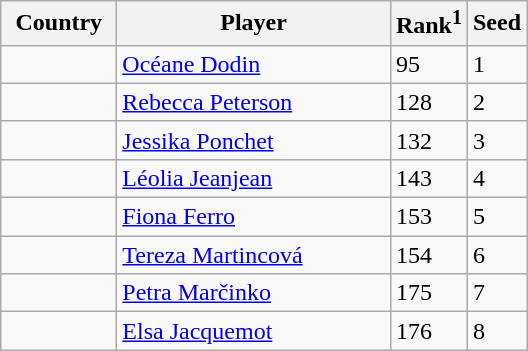<table class="sortable wikitable">
<tr>
<th width="70">Country</th>
<th width="175">Player</th>
<th>Rank<sup>1</sup></th>
<th>Seed</th>
</tr>
<tr>
<td></td>
<td><a href='#'>Océane Dodin</a></td>
<td>95</td>
<td>1</td>
</tr>
<tr>
<td></td>
<td><a href='#'>Rebecca Peterson</a></td>
<td>128</td>
<td>2</td>
</tr>
<tr>
<td></td>
<td><a href='#'>Jessika Ponchet</a></td>
<td>132</td>
<td>3</td>
</tr>
<tr>
<td></td>
<td><a href='#'>Léolia Jeanjean</a></td>
<td>143</td>
<td>4</td>
</tr>
<tr>
<td></td>
<td><a href='#'>Fiona Ferro</a></td>
<td>153</td>
<td>5</td>
</tr>
<tr>
<td></td>
<td><a href='#'>Tereza Martincová</a></td>
<td>154</td>
<td>6</td>
</tr>
<tr>
<td></td>
<td><a href='#'>Petra Marčinko</a></td>
<td>175</td>
<td>7</td>
</tr>
<tr>
<td></td>
<td><a href='#'>Elsa Jacquemot</a></td>
<td>176</td>
<td>8</td>
</tr>
</table>
